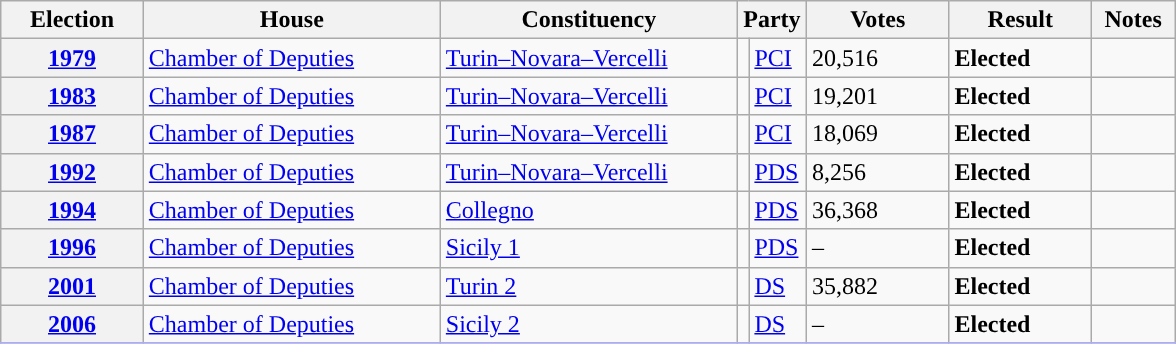<table class=wikitable style="width:62%; border:1px #AAAAFF solid">
<tr>
<th width=12%>Election</th>
<th width=25%>House</th>
<th width=25%>Constituency</th>
<th width=5% colspan="2">Party</th>
<th width=12%>Votes</th>
<th width=12%>Result</th>
<th width=7%>Notes</th>
</tr>
<tr>
<th><a href='#'>1979</a></th>
<td><a href='#'>Chamber of Deputies</a></td>
<td><a href='#'>Turin–Novara–Vercelli</a></td>
<td></td>
<td><a href='#'>PCI</a></td>
<td>20,516</td>
<td> <strong>Elected</strong></td>
<td></td>
</tr>
<tr>
<th><a href='#'>1983</a></th>
<td><a href='#'>Chamber of Deputies</a></td>
<td><a href='#'>Turin–Novara–Vercelli</a></td>
<td></td>
<td><a href='#'>PCI</a></td>
<td>19,201</td>
<td> <strong>Elected</strong></td>
<td></td>
</tr>
<tr>
<th><a href='#'>1987</a></th>
<td><a href='#'>Chamber of Deputies</a></td>
<td><a href='#'>Turin–Novara–Vercelli</a></td>
<td></td>
<td><a href='#'>PCI</a></td>
<td>18,069</td>
<td> <strong>Elected</strong></td>
<td></td>
</tr>
<tr>
<th><a href='#'>1992</a></th>
<td><a href='#'>Chamber of Deputies</a></td>
<td><a href='#'>Turin–Novara–Vercelli</a></td>
<td></td>
<td><a href='#'>PDS</a></td>
<td>8,256</td>
<td> <strong>Elected</strong></td>
<td></td>
</tr>
<tr>
<th><a href='#'>1994</a></th>
<td><a href='#'>Chamber of Deputies</a></td>
<td><a href='#'>Collegno</a></td>
<td></td>
<td><a href='#'>PDS</a></td>
<td>36,368</td>
<td> <strong>Elected</strong></td>
<td></td>
</tr>
<tr>
<th><a href='#'>1996</a></th>
<td><a href='#'>Chamber of Deputies</a></td>
<td><a href='#'>Sicily 1</a></td>
<td></td>
<td><a href='#'>PDS</a></td>
<td>–</td>
<td> <strong>Elected</strong></td>
<td></td>
</tr>
<tr>
<th><a href='#'>2001</a></th>
<td><a href='#'>Chamber of Deputies</a></td>
<td><a href='#'>Turin 2</a></td>
<td></td>
<td><a href='#'>DS</a></td>
<td>35,882</td>
<td> <strong>Elected</strong></td>
<td></td>
</tr>
<tr>
<th><a href='#'>2006</a></th>
<td><a href='#'>Chamber of Deputies</a></td>
<td><a href='#'>Sicily 2</a></td>
<td></td>
<td><a href='#'>DS</a></td>
<td>–</td>
<td> <strong>Elected</strong></td>
<td></td>
</tr>
<tr>
</tr>
</table>
